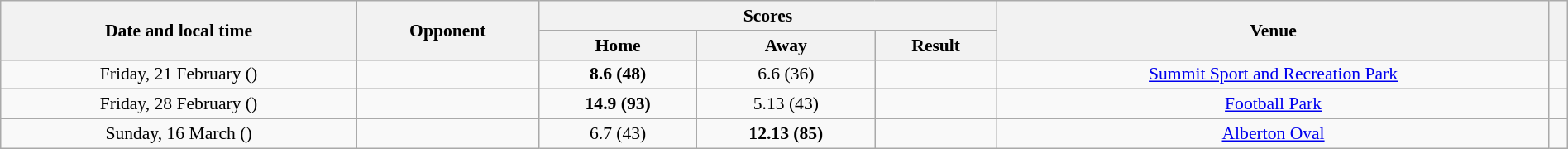<table class="wikitable plainrowheaders" style="font-size:90%; width:100%; text-align:center;">
<tr>
<th rowspan="2" scope="col">Date and local time</th>
<th rowspan="2" scope="col">Opponent</th>
<th colspan="3" scope="col">Scores</th>
<th rowspan="2" scope="col">Venue</th>
<th rowspan="2" scope="col"></th>
</tr>
<tr>
<th scope="col">Home</th>
<th scope="col">Away</th>
<th scope="col">Result</th>
</tr>
<tr>
<td>Friday, 21 February ()</td>
<td></td>
<td><strong>8.6 (48)</strong></td>
<td>6.6 (36)</td>
<td></td>
<td><a href='#'>Summit Sport and Recreation Park</a></td>
<td></td>
</tr>
<tr>
<td>Friday, 28 February ()</td>
<td></td>
<td><strong>14.9 (93)</strong></td>
<td>5.13 (43)</td>
<td></td>
<td><a href='#'>Football Park</a></td>
<td></td>
</tr>
<tr>
<td>Sunday, 16 March ()</td>
<td></td>
<td>6.7 (43)</td>
<td><strong>12.13 (85)</strong></td>
<td></td>
<td><a href='#'>Alberton Oval</a></td>
<td></td>
</tr>
</table>
